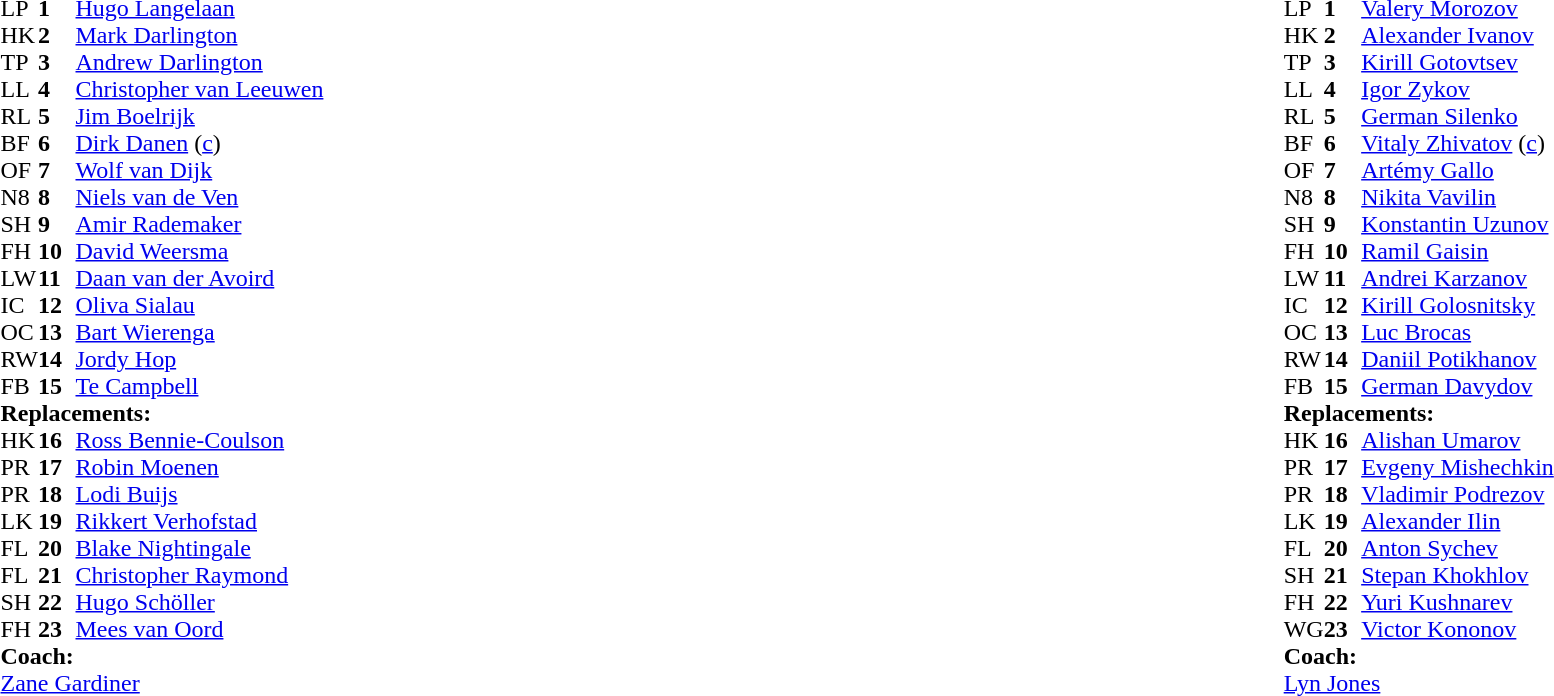<table style="width:100%">
<tr>
<td style="vertical-align:top; width:50%"><br><table cellspacing="0" cellpadding="0">
<tr>
<th width="25"></th>
<th width="25"></th>
</tr>
<tr>
<td>LP</td>
<td><strong>1</strong></td>
<td><a href='#'>Hugo Langelaan</a></td>
<td></td>
<td></td>
</tr>
<tr>
<td>HK</td>
<td><strong>2</strong></td>
<td><a href='#'>Mark Darlington</a></td>
<td></td>
<td></td>
</tr>
<tr>
<td>TP</td>
<td><strong>3</strong></td>
<td><a href='#'>Andrew Darlington</a></td>
<td></td>
<td></td>
</tr>
<tr>
<td>LL</td>
<td><strong>4</strong></td>
<td><a href='#'>Christopher van Leeuwen</a></td>
<td></td>
<td></td>
</tr>
<tr>
<td>RL</td>
<td><strong>5</strong></td>
<td><a href='#'>Jim Boelrijk</a></td>
<td></td>
<td></td>
</tr>
<tr>
<td>BF</td>
<td><strong>6</strong></td>
<td><a href='#'>Dirk Danen</a> (<a href='#'>c</a>)</td>
<td></td>
<td></td>
</tr>
<tr>
<td>OF</td>
<td><strong>7</strong></td>
<td><a href='#'>Wolf van Dijk</a></td>
<td></td>
<td></td>
</tr>
<tr>
<td>N8</td>
<td><strong>8</strong></td>
<td><a href='#'>Niels van de Ven</a></td>
<td></td>
<td></td>
</tr>
<tr>
<td>SH</td>
<td><strong>9</strong></td>
<td><a href='#'>Amir Rademaker</a></td>
<td></td>
<td></td>
</tr>
<tr>
<td>FH</td>
<td><strong>10</strong></td>
<td><a href='#'>David Weersma</a></td>
<td></td>
<td></td>
</tr>
<tr>
<td>LW</td>
<td><strong>11</strong></td>
<td><a href='#'>Daan van der Avoird</a></td>
<td></td>
<td></td>
</tr>
<tr>
<td>IC</td>
<td><strong>12</strong></td>
<td><a href='#'>Oliva Sialau</a></td>
<td></td>
<td></td>
</tr>
<tr>
<td>OC</td>
<td><strong>13</strong></td>
<td><a href='#'>Bart Wierenga</a></td>
<td></td>
<td></td>
</tr>
<tr>
<td>RW</td>
<td><strong>14</strong></td>
<td><a href='#'>Jordy Hop</a></td>
</tr>
<tr>
<td>FB</td>
<td><strong>15</strong></td>
<td><a href='#'>Te Campbell</a></td>
</tr>
<tr>
<td colspan="4"><strong>Replacements:</strong></td>
</tr>
<tr>
<td>HK</td>
<td><strong>16</strong></td>
<td><a href='#'>Ross Bennie-Coulson</a></td>
<td></td>
<td></td>
</tr>
<tr>
<td>PR</td>
<td><strong>17</strong></td>
<td><a href='#'>Robin Moenen</a></td>
<td></td>
<td></td>
</tr>
<tr>
<td>PR</td>
<td><strong>18</strong></td>
<td><a href='#'>Lodi Buijs</a></td>
<td></td>
<td></td>
</tr>
<tr>
<td>LK</td>
<td><strong>19</strong></td>
<td><a href='#'>Rikkert Verhofstad</a></td>
<td></td>
<td></td>
</tr>
<tr>
<td>FL</td>
<td><strong>20</strong></td>
<td><a href='#'>Blake Nightingale</a></td>
<td></td>
<td></td>
</tr>
<tr>
<td>FL</td>
<td><strong>21</strong></td>
<td><a href='#'>Christopher Raymond</a></td>
<td></td>
<td></td>
</tr>
<tr>
<td>SH</td>
<td><strong>22</strong></td>
<td><a href='#'>Hugo Schöller</a></td>
<td></td>
<td></td>
</tr>
<tr>
<td>FH</td>
<td><strong>23</strong></td>
<td><a href='#'>Mees van Oord</a></td>
<td></td>
<td></td>
</tr>
<tr>
<td colspan="4"><strong>Coach:</strong></td>
</tr>
<tr>
<td colspan="4"><a href='#'>Zane Gardiner</a></td>
</tr>
</table>
</td>
<td style="vertical-align:top"></td>
<td style="vertical-align:top; width:50%"><br><table cellspacing="0" cellpadding="0" style="margin:auto">
<tr>
<th width="25"></th>
<th width="25"></th>
</tr>
<tr>
<td>LP</td>
<td><strong>1</strong></td>
<td><a href='#'>Valery Morozov</a></td>
<td></td>
<td></td>
</tr>
<tr>
<td>HK</td>
<td><strong>2</strong></td>
<td><a href='#'>Alexander Ivanov</a></td>
<td></td>
<td></td>
</tr>
<tr>
<td>TP</td>
<td><strong>3</strong></td>
<td><a href='#'>Kirill Gotovtsev</a></td>
<td></td>
<td></td>
</tr>
<tr>
<td>LL</td>
<td><strong>4</strong></td>
<td><a href='#'>Igor Zykov</a></td>
<td></td>
<td></td>
</tr>
<tr>
<td>RL</td>
<td><strong>5</strong></td>
<td><a href='#'>German Silenko</a></td>
<td></td>
<td></td>
</tr>
<tr>
<td>BF</td>
<td><strong>6</strong></td>
<td><a href='#'>Vitaly Zhivatov</a> (<a href='#'>c</a>)</td>
<td></td>
<td></td>
</tr>
<tr>
<td>OF</td>
<td><strong>7</strong></td>
<td><a href='#'>Artémy Gallo</a></td>
<td></td>
<td></td>
</tr>
<tr>
<td>N8</td>
<td><strong>8</strong></td>
<td><a href='#'>Nikita Vavilin</a></td>
<td></td>
<td></td>
</tr>
<tr>
<td>SH</td>
<td><strong>9</strong></td>
<td><a href='#'>Konstantin Uzunov</a></td>
<td></td>
<td></td>
</tr>
<tr>
<td>FH</td>
<td><strong>10</strong></td>
<td><a href='#'>Ramil Gaisin</a></td>
<td></td>
<td></td>
</tr>
<tr>
<td>LW</td>
<td><strong>11</strong></td>
<td><a href='#'>Andrei Karzanov</a></td>
<td></td>
<td></td>
</tr>
<tr>
<td>IC</td>
<td><strong>12</strong></td>
<td><a href='#'>Kirill Golosnitsky</a></td>
<td></td>
<td></td>
</tr>
<tr>
<td>OC</td>
<td><strong>13</strong></td>
<td><a href='#'>Luc Brocas</a></td>
<td></td>
<td></td>
</tr>
<tr>
<td>RW</td>
<td><strong>14</strong></td>
<td><a href='#'>Daniil Potikhanov</a></td>
<td> </td>
<td></td>
</tr>
<tr>
<td>FB</td>
<td><strong>15</strong></td>
<td><a href='#'>German Davydov</a></td>
<td></td>
<td></td>
</tr>
<tr>
<td colspan="4"><strong>Replacements:</strong></td>
</tr>
<tr>
<td>HK</td>
<td><strong>16</strong></td>
<td><a href='#'>Alishan Umarov</a></td>
<td></td>
<td></td>
</tr>
<tr>
<td>PR</td>
<td><strong>17</strong></td>
<td><a href='#'>Evgeny Mishechkin</a></td>
<td></td>
<td></td>
</tr>
<tr>
<td>PR</td>
<td><strong>18</strong></td>
<td><a href='#'>Vladimir Podrezov</a></td>
<td></td>
<td></td>
</tr>
<tr>
<td>LK</td>
<td><strong>19</strong></td>
<td><a href='#'>Alexander Ilin</a></td>
<td></td>
<td></td>
</tr>
<tr>
<td>FL</td>
<td><strong>20</strong></td>
<td><a href='#'>Anton Sychev</a></td>
<td></td>
<td></td>
</tr>
<tr>
<td>SH</td>
<td><strong>21</strong></td>
<td><a href='#'>Stepan Khokhlov</a></td>
<td></td>
<td></td>
</tr>
<tr>
<td>FH</td>
<td><strong>22</strong></td>
<td><a href='#'>Yuri Kushnarev</a></td>
<td></td>
<td></td>
</tr>
<tr>
<td>WG</td>
<td><strong>23</strong></td>
<td><a href='#'>Victor Kononov</a></td>
<td></td>
<td></td>
</tr>
<tr>
<td colspan="4"><strong>Coach:</strong></td>
</tr>
<tr>
<td colspan="4"><a href='#'>Lyn Jones</a></td>
</tr>
</table>
</td>
</tr>
</table>
